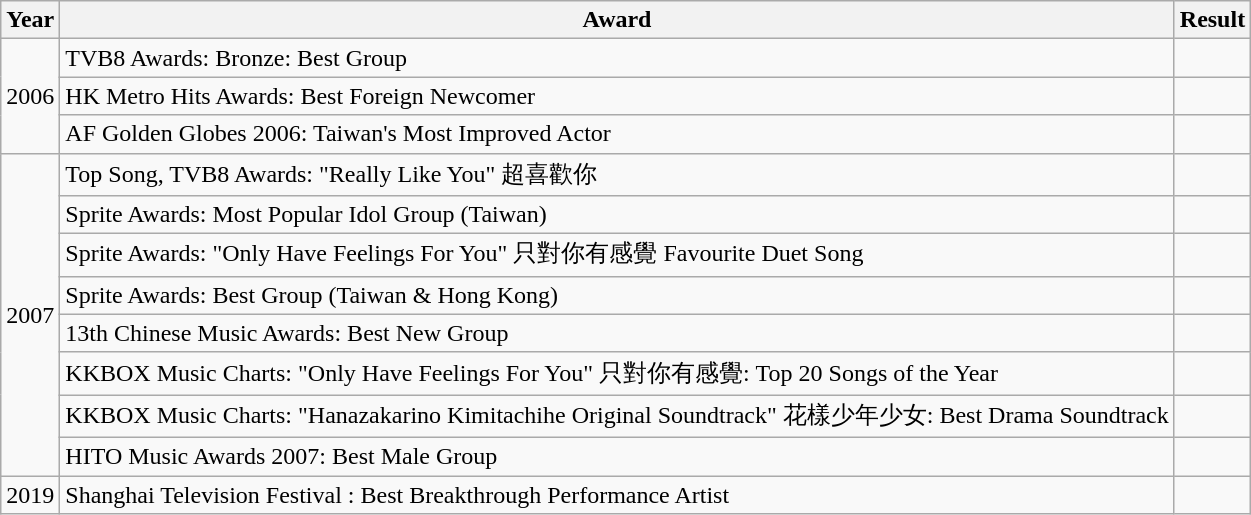<table class="wikitable sortable">
<tr>
<th>Year</th>
<th>Award</th>
<th>Result</th>
</tr>
<tr>
<td rowspan=3>2006</td>
<td>TVB8 Awards: Bronze: Best Group</td>
<td></td>
</tr>
<tr>
<td>HK Metro Hits Awards: Best Foreign Newcomer</td>
<td></td>
</tr>
<tr>
<td>AF Golden Globes 2006: Taiwan's Most Improved Actor</td>
<td></td>
</tr>
<tr>
<td rowspan=8>2007</td>
<td>Top Song, TVB8 Awards: "Really Like You" 超喜歡你</td>
<td></td>
</tr>
<tr>
<td>Sprite Awards: Most Popular Idol Group (Taiwan)</td>
<td></td>
</tr>
<tr>
<td>Sprite Awards: "Only Have Feelings For You" 只對你有感覺 Favourite Duet Song</td>
<td></td>
</tr>
<tr>
<td>Sprite Awards: Best Group (Taiwan & Hong Kong)</td>
<td></td>
</tr>
<tr>
<td>13th Chinese Music Awards: Best New Group</td>
<td></td>
</tr>
<tr>
<td>KKBOX Music Charts: "Only Have Feelings For You" 只對你有感覺: Top 20 Songs of the Year</td>
<td></td>
</tr>
<tr>
<td>KKBOX Music Charts: "Hanazakarino Kimitachihe Original Soundtrack" 花樣少年少女: Best Drama Soundtrack</td>
<td></td>
</tr>
<tr>
<td>HITO Music Awards 2007: Best Male Group</td>
<td></td>
</tr>
<tr>
<td>2019</td>
<td>Shanghai Television Festival : Best Breakthrough Performance Artist</td>
<td></td>
</tr>
</table>
